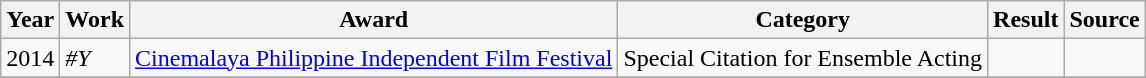<table class="wikitable">
<tr>
<th>Year</th>
<th>Work</th>
<th>Award</th>
<th>Category</th>
<th>Result</th>
<th>Source </th>
</tr>
<tr>
<td>2014</td>
<td><em>#Y</em></td>
<td><a href='#'>Cinemalaya Philippine Independent Film Festival</a></td>
<td>Special Citation for Ensemble Acting</td>
<td></td>
<td></td>
</tr>
<tr>
</tr>
</table>
